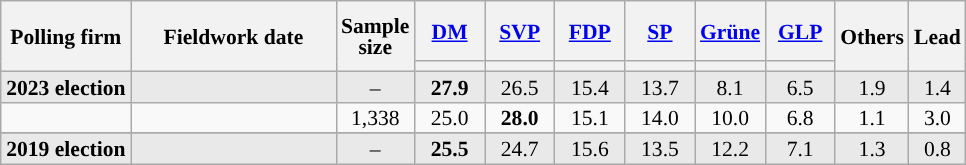<table class="wikitable sortable" style="text-align:center;font-size:90%;line-height:14px;">
<tr style="height:40px;">
<th style="width:80px;" rowspan="2">Polling firm</th>
<th style="width:130px;" rowspan="2">Fieldwork date</th>
<th style="width:35px;" rowspan="2">Sample<br>size</th>
<th class="unsortable" style="width:40px;"><a href='#'>DM</a></th>
<th class="unsortable" style="width:40px;"><a href='#'>SVP</a></th>
<th class="unsortable" style="width:40px;"><a href='#'>FDP</a></th>
<th class="unsortable" style="width:40px;"><a href='#'>SP</a></th>
<th class="unsortable" style="width:40px;"><a href='#'>Grüne</a></th>
<th class="unsortable" style="width:40px;"><a href='#'>GLP</a></th>
<th class="unsortable" style="width:30px;" rowspan="2">Others</th>
<th style="width:30px;" rowspan="2">Lead</th>
</tr>
<tr>
<th style="background:"></th>
<th style="background:"></th>
<th style="background:"></th>
<th style="background:"></th>
<th style="background:"></th>
<th style="background:"></th>
</tr>
<tr style="background:#E9E9E9;">
<td><strong>2023 election</strong></td>
<td></td>
<td>–</td>
<td style="background:#"><strong>27.9</strong></td>
<td>26.5</td>
<td>15.4</td>
<td>13.7</td>
<td>8.1</td>
<td>6.5</td>
<td>1.9</td>
<td style="background:">1.4</td>
</tr>
<tr>
<td></td>
<td></td>
<td>1,338</td>
<td>25.0</td>
<td style="background:#"><strong>28.0</strong></td>
<td>15.1</td>
<td>14.0</td>
<td>10.0</td>
<td>6.8</td>
<td>1.1</td>
<td style="background:">3.0</td>
</tr>
<tr>
</tr>
<tr style="background:#E9E9E9;">
<td><strong>2019 election</strong></td>
<td></td>
<td>–</td>
<td style="background:#"><strong>25.5</strong></td>
<td>24.7</td>
<td>15.6</td>
<td>13.5</td>
<td>12.2</td>
<td>7.1</td>
<td>1.3</td>
<td style="background:">0.8</td>
</tr>
</table>
